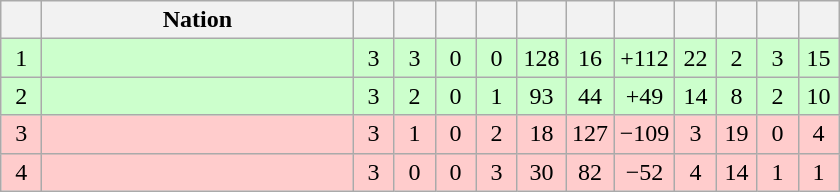<table class="wikitable" style="text-align: center">
<tr>
<th style="width:20px;"></th>
<th style="width:200px;">Nation</th>
<th style="width:20px;"></th>
<th style="width:20px;"></th>
<th style="width:20px;"></th>
<th style="width:20px;"></th>
<th style="width:25px;"></th>
<th style="width:25px;"></th>
<th style="width:25px;"></th>
<th style="width:20px;"></th>
<th style="width:20px;"></th>
<th style="width:20px;"></th>
<th style="width:20px;"></th>
</tr>
<tr style="background:#cfc;">
<td>1</td>
<td align=left></td>
<td>3</td>
<td>3</td>
<td>0</td>
<td>0</td>
<td>128</td>
<td>16</td>
<td>+112</td>
<td>22</td>
<td>2</td>
<td>3</td>
<td>15</td>
</tr>
<tr style="background:#cfc;">
<td>2</td>
<td align=left></td>
<td>3</td>
<td>2</td>
<td>0</td>
<td>1</td>
<td>93</td>
<td>44</td>
<td>+49</td>
<td>14</td>
<td>8</td>
<td>2</td>
<td>10</td>
</tr>
<tr style="background:#fcc;">
<td>3</td>
<td align=left></td>
<td>3</td>
<td>1</td>
<td>0</td>
<td>2</td>
<td>18</td>
<td>127</td>
<td>−109</td>
<td>3</td>
<td>19</td>
<td>0</td>
<td>4</td>
</tr>
<tr style="background:#fcc;">
<td>4</td>
<td align=left></td>
<td>3</td>
<td>0</td>
<td>0</td>
<td>3</td>
<td>30</td>
<td>82</td>
<td>−52</td>
<td>4</td>
<td>14</td>
<td>1</td>
<td>1</td>
</tr>
</table>
